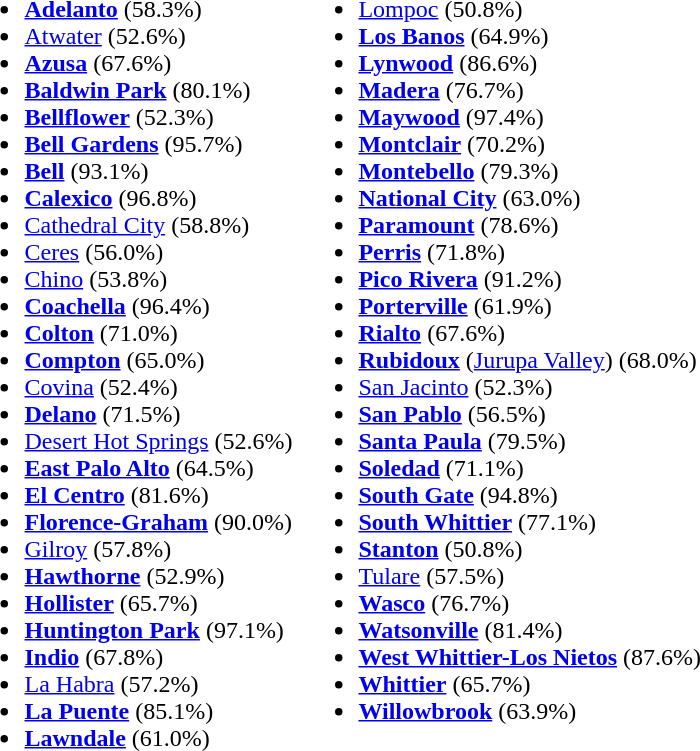<table>
<tr ---- valign="top">
<td><br><ul><li><a href='#'><strong>Adelanto</strong></a> (58.3%)</li><li><a href='#'>Atwater</a> (52.6%)</li><li><a href='#'><strong>Azusa</strong></a> (67.6%)</li><li><a href='#'><strong>Baldwin Park</strong></a> (80.1%)</li><li><a href='#'><strong>Bellflower</strong></a> (52.3%)</li><li><a href='#'><strong>Bell Gardens</strong></a> (95.7%)</li><li><a href='#'><strong>Bell</strong></a> (93.1%)</li><li><a href='#'><strong>Calexico</strong></a> (96.8%)</li><li><a href='#'>Cathedral City</a> (58.8%)</li><li><a href='#'>Ceres</a> (56.0%)</li><li><a href='#'>Chino</a> (53.8%)</li><li><a href='#'><strong>Coachella</strong></a> (96.4%)</li><li><a href='#'><strong>Colton</strong></a> (71.0%)</li><li><a href='#'><strong>Compton</strong></a> (65.0%)</li><li><a href='#'>Covina</a> (52.4%)</li><li><a href='#'><strong>Delano</strong></a> (71.5%)</li><li><a href='#'>Desert Hot Springs</a> (52.6%)</li><li><a href='#'><strong>East Palo Alto</strong></a> (64.5%)</li><li><a href='#'><strong>El Centro</strong></a> (81.6%)</li><li><a href='#'><strong>Florence-Graham</strong></a> (90.0%)</li><li><a href='#'>Gilroy</a> (57.8%)</li><li><a href='#'><strong>Hawthorne</strong></a> (52.9%)</li><li><a href='#'><strong>Hollister</strong></a> (65.7%)</li><li><a href='#'><strong>Huntington Park</strong></a> (97.1%)</li><li><a href='#'><strong>Indio</strong></a> (67.8%)</li><li><a href='#'>La Habra</a> (57.2%)</li><li><a href='#'><strong>La Puente</strong></a> (85.1%)</li><li><a href='#'><strong>Lawndale</strong></a> (61.0%)</li></ul></td>
<td><br><ul><li><a href='#'>Lompoc</a> (50.8%)</li><li><a href='#'><strong>Los Banos</strong></a> (64.9%)</li><li><a href='#'><strong>Lynwood</strong></a> (86.6%)</li><li><a href='#'><strong>Madera</strong></a> (76.7%)</li><li><a href='#'><strong>Maywood</strong></a> (97.4%)</li><li><a href='#'><strong>Montclair</strong></a> (70.2%)</li><li><a href='#'><strong>Montebello</strong></a> (79.3%)</li><li><a href='#'><strong>National City</strong></a> (63.0%)</li><li><a href='#'><strong>Paramount</strong></a> (78.6%)</li><li><a href='#'><strong>Perris</strong></a> (71.8%)</li><li><a href='#'><strong>Pico Rivera</strong></a> (91.2%)</li><li><a href='#'><strong>Porterville</strong></a> (61.9%)</li><li><a href='#'><strong>Rialto</strong></a> (67.6%)</li><li><a href='#'><strong>Rubidoux</strong></a> (<a href='#'>Jurupa Valley</a>) (68.0%)</li><li><a href='#'>San Jacinto</a> (52.3%)</li><li><a href='#'><strong>San Pablo</strong></a> (56.5%)</li><li><a href='#'><strong>Santa Paula</strong></a> (79.5%)</li><li><a href='#'><strong>Soledad</strong></a> (71.1%)</li><li><a href='#'><strong>South Gate</strong></a> (94.8%)</li><li><a href='#'><strong>South Whittier</strong></a> (77.1%)</li><li><a href='#'><strong>Stanton</strong></a> (50.8%)</li><li><a href='#'>Tulare</a> (57.5%)</li><li><a href='#'><strong>Wasco</strong></a> (76.7%)</li><li><a href='#'><strong>Watsonville</strong></a> (81.4%)</li><li><a href='#'><strong>West Whittier-Los Nietos</strong></a> (87.6%)</li><li><a href='#'><strong>Whittier</strong></a> (65.7%)</li><li><a href='#'><strong>Willowbrook</strong></a> (63.9%)</li></ul></td>
</tr>
</table>
